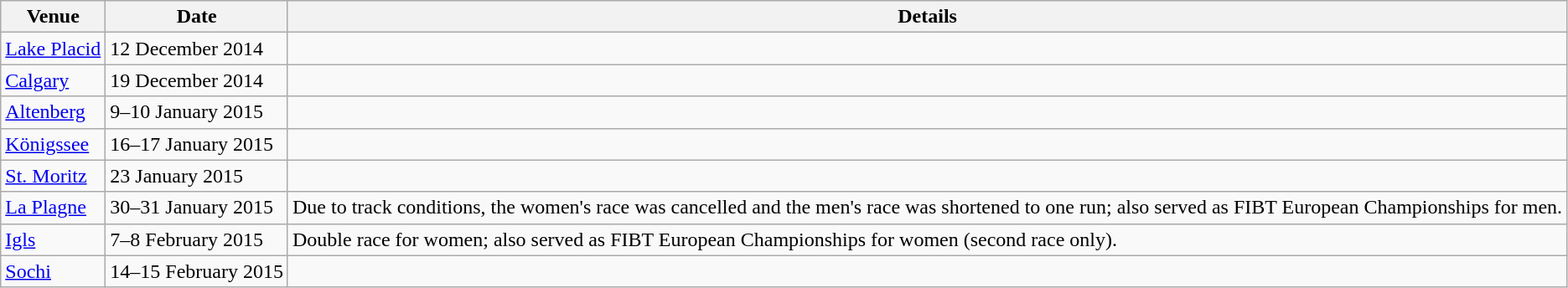<table class= wikitable>
<tr>
<th>Venue</th>
<th>Date</th>
<th>Details</th>
</tr>
<tr>
<td> <a href='#'>Lake Placid</a></td>
<td>12 December 2014</td>
<td></td>
</tr>
<tr>
<td> <a href='#'>Calgary</a></td>
<td>19 December 2014</td>
<td></td>
</tr>
<tr>
<td> <a href='#'>Altenberg</a></td>
<td>9–10 January 2015</td>
<td></td>
</tr>
<tr>
<td> <a href='#'>Königssee</a></td>
<td>16–17 January 2015</td>
<td></td>
</tr>
<tr>
<td> <a href='#'>St. Moritz</a></td>
<td>23 January 2015</td>
<td></td>
</tr>
<tr>
<td> <a href='#'>La Plagne</a></td>
<td>30–31 January 2015</td>
<td>Due to track conditions, the women's race was cancelled and the men's race was shortened to one run; also served as FIBT European Championships for men.</td>
</tr>
<tr>
<td> <a href='#'>Igls</a></td>
<td>7–8 February 2015</td>
<td>Double race for women; also served as FIBT European Championships for women (second race only).</td>
</tr>
<tr>
<td> <a href='#'>Sochi</a></td>
<td>14–15 February 2015</td>
<td></td>
</tr>
</table>
